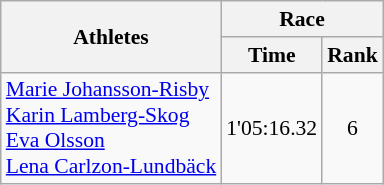<table class="wikitable" border="1" style="font-size:90%">
<tr>
<th rowspan=2>Athletes</th>
<th colspan=2>Race</th>
</tr>
<tr>
<th>Time</th>
<th>Rank</th>
</tr>
<tr>
<td><a href='#'>Marie Johansson-Risby</a><br><a href='#'>Karin Lamberg-Skog</a><br><a href='#'>Eva Olsson</a><br><a href='#'>Lena Carlzon-Lundbäck</a></td>
<td align=center>1'05:16.32</td>
<td align=center>6</td>
</tr>
</table>
